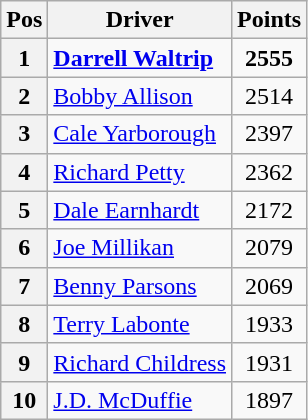<table class="wikitable">
<tr>
<th>Pos</th>
<th>Driver</th>
<th>Points</th>
</tr>
<tr>
<th>1 </th>
<td><strong><a href='#'>Darrell Waltrip</a></strong></td>
<td style="text-align:center;"><strong>2555</strong></td>
</tr>
<tr>
<th>2 </th>
<td><a href='#'>Bobby Allison</a></td>
<td style="text-align:center;">2514</td>
</tr>
<tr>
<th>3 </th>
<td><a href='#'>Cale Yarborough</a></td>
<td style="text-align:center;">2397</td>
</tr>
<tr>
<th>4 </th>
<td><a href='#'>Richard Petty</a></td>
<td style="text-align:center;">2362</td>
</tr>
<tr>
<th>5 </th>
<td><a href='#'>Dale Earnhardt</a></td>
<td style="text-align:center;">2172</td>
</tr>
<tr>
<th>6 </th>
<td><a href='#'>Joe Millikan</a></td>
<td style="text-align:center;">2079</td>
</tr>
<tr>
<th>7 </th>
<td><a href='#'>Benny Parsons</a></td>
<td style="text-align:center;">2069</td>
</tr>
<tr>
<th>8 </th>
<td><a href='#'>Terry Labonte</a></td>
<td style="text-align:center;">1933</td>
</tr>
<tr>
<th>9 </th>
<td><a href='#'>Richard Childress</a></td>
<td style="text-align:center;">1931</td>
</tr>
<tr>
<th>10 </th>
<td><a href='#'>J.D. McDuffie</a></td>
<td style="text-align:center;">1897</td>
</tr>
</table>
